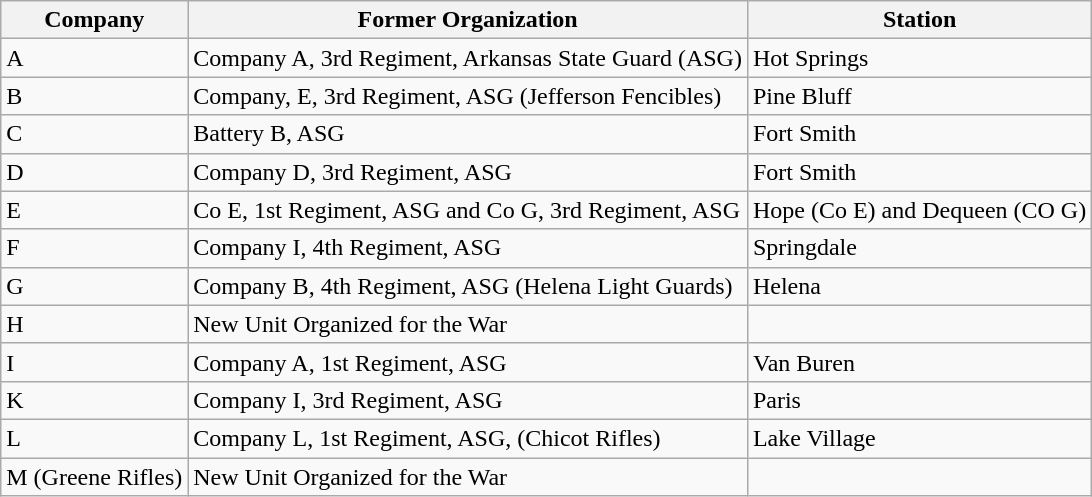<table class="wikitable">
<tr>
<th>Company</th>
<th>Former Organization</th>
<th>Station</th>
</tr>
<tr>
<td>A</td>
<td>Company A, 3rd Regiment, Arkansas State Guard (ASG)</td>
<td>Hot Springs</td>
</tr>
<tr>
<td>B</td>
<td>Company, E, 3rd Regiment, ASG (Jefferson Fencibles)</td>
<td>Pine Bluff</td>
</tr>
<tr>
<td>C</td>
<td>Battery B, ASG</td>
<td>Fort Smith</td>
</tr>
<tr>
<td>D</td>
<td>Company D, 3rd Regiment, ASG</td>
<td>Fort Smith</td>
</tr>
<tr>
<td>E</td>
<td>Co E, 1st Regiment, ASG and Co G, 3rd Regiment, ASG</td>
<td>Hope (Co E) and Dequeen (CO G)</td>
</tr>
<tr>
<td>F</td>
<td>Company I, 4th Regiment, ASG</td>
<td>Springdale</td>
</tr>
<tr>
<td>G</td>
<td>Company B, 4th Regiment, ASG (Helena Light Guards)</td>
<td>Helena</td>
</tr>
<tr>
<td>H</td>
<td>New Unit Organized for the War</td>
<td></td>
</tr>
<tr>
<td>I</td>
<td>Company A, 1st Regiment, ASG</td>
<td>Van Buren</td>
</tr>
<tr>
<td>K</td>
<td>Company I, 3rd Regiment, ASG</td>
<td>Paris</td>
</tr>
<tr>
<td>L</td>
<td>Company L, 1st Regiment, ASG, (Chicot Rifles)</td>
<td>Lake Village</td>
</tr>
<tr>
<td>M (Greene Rifles)</td>
<td>New Unit Organized for the War</td>
<td></td>
</tr>
</table>
